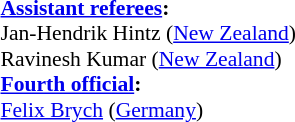<table width=50% style="font-size: 90%">
<tr>
<td><br><strong><a href='#'>Assistant referees</a>:</strong>
<br>Jan-Hendrik Hintz (<a href='#'>New Zealand</a>)
<br>Ravinesh Kumar (<a href='#'>New Zealand</a>)
<br><strong><a href='#'>Fourth official</a>:</strong>
<br><a href='#'>Felix Brych</a> (<a href='#'>Germany</a>)</td>
</tr>
</table>
